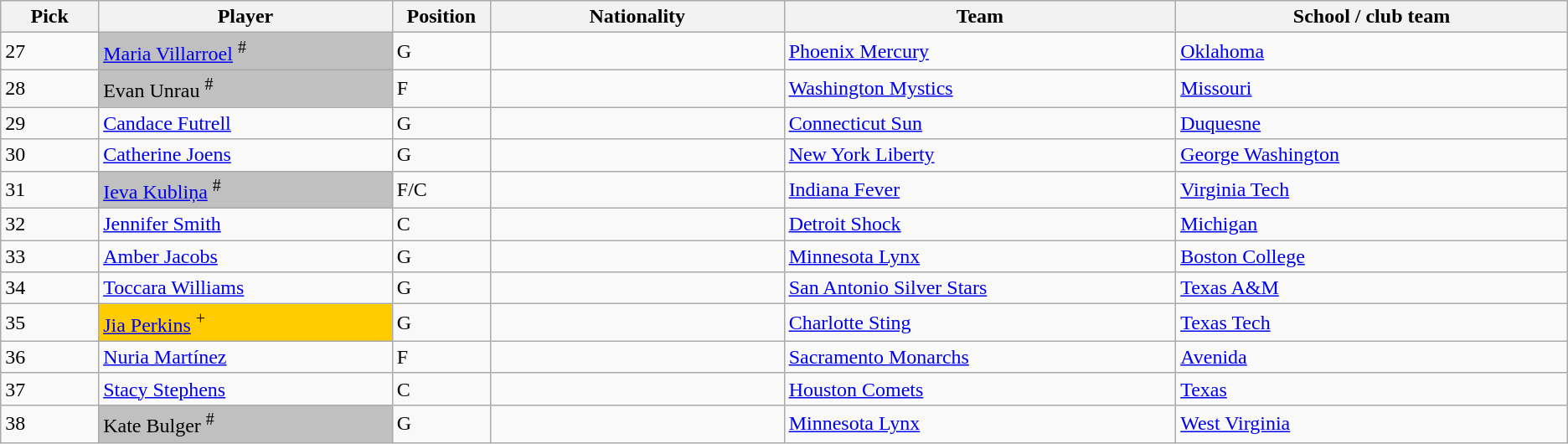<table class="wikitable sortable">
<tr>
<th style="width:5%;">Pick</th>
<th style="width:15%;">Player</th>
<th style="width:5%;">Position</th>
<th style="width:15%;">Nationality</th>
<th style="width:20%;">Team</th>
<th style="width:20%;">School / club team</th>
</tr>
<tr>
<td>27</td>
<td bgcolor=#C0C0C0><a href='#'>Maria Villarroel</a> <sup>#</sup><br></td>
<td>G</td>
<td></td>
<td><a href='#'>Phoenix Mercury</a></td>
<td><a href='#'>Oklahoma</a></td>
</tr>
<tr>
<td>28</td>
<td bgcolor=#C0C0C0>Evan Unrau <sup>#</sup></td>
<td>F</td>
<td></td>
<td><a href='#'>Washington Mystics</a></td>
<td><a href='#'>Missouri</a></td>
</tr>
<tr>
<td>29</td>
<td><a href='#'>Candace Futrell</a></td>
<td>G</td>
<td></td>
<td><a href='#'>Connecticut Sun</a> </td>
<td><a href='#'>Duquesne</a></td>
</tr>
<tr>
<td>30</td>
<td><a href='#'>Catherine Joens</a></td>
<td>G</td>
<td></td>
<td><a href='#'>New York Liberty</a></td>
<td><a href='#'>George Washington</a></td>
</tr>
<tr>
<td>31</td>
<td bgcolor=#C0C0C0><a href='#'>Ieva Kubliņa</a> <sup>#</sup></td>
<td>F/C</td>
<td></td>
<td><a href='#'>Indiana Fever</a></td>
<td><a href='#'>Virginia Tech</a></td>
</tr>
<tr>
<td>32</td>
<td><a href='#'>Jennifer Smith</a></td>
<td>C</td>
<td></td>
<td><a href='#'>Detroit Shock</a> </td>
<td><a href='#'>Michigan</a></td>
</tr>
<tr>
<td>33</td>
<td><a href='#'>Amber Jacobs</a></td>
<td>G</td>
<td></td>
<td><a href='#'>Minnesota Lynx</a></td>
<td><a href='#'>Boston College</a></td>
</tr>
<tr>
<td>34</td>
<td><a href='#'>Toccara Williams</a></td>
<td>G</td>
<td></td>
<td><a href='#'>San Antonio Silver Stars</a> </td>
<td><a href='#'>Texas A&M</a></td>
</tr>
<tr>
<td>35</td>
<td bgcolor="#FFCC00"><a href='#'>Jia Perkins</a> <sup>+</sup></td>
<td>G</td>
<td></td>
<td><a href='#'>Charlotte Sting</a></td>
<td><a href='#'>Texas Tech</a></td>
</tr>
<tr>
<td>36</td>
<td><a href='#'>Nuria Martínez</a></td>
<td>F</td>
<td></td>
<td><a href='#'>Sacramento Monarchs</a></td>
<td><a href='#'>Avenida</a> </td>
</tr>
<tr>
<td>37</td>
<td><a href='#'>Stacy Stephens</a></td>
<td>C</td>
<td></td>
<td><a href='#'>Houston Comets</a></td>
<td><a href='#'>Texas</a></td>
</tr>
<tr>
<td>38</td>
<td bgcolor=#C0C0C0>Kate Bulger <sup>#</sup></td>
<td>G</td>
<td></td>
<td><a href='#'>Minnesota Lynx</a> </td>
<td><a href='#'>West Virginia</a></td>
</tr>
</table>
